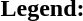<table class="toccolours" style="font-size:100%; white-space:nowrap;">
<tr>
<td><strong>Legend:</strong></td>
<td>      </td>
</tr>
<tr>
<td></td>
</tr>
<tr>
<td></td>
</tr>
</table>
